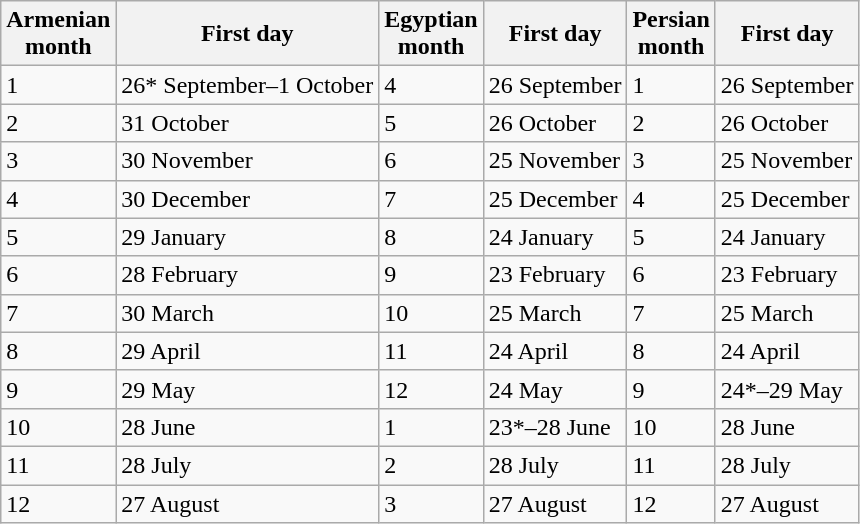<table class="wikitable" style="float:centre">
<tr>
<th>Armenian<br> month</th>
<th>First day</th>
<th>Egyptian<br> month</th>
<th>First day</th>
<th>Persian<br> month</th>
<th>First day</th>
</tr>
<tr>
<td>1</td>
<td>26* September–1 October</td>
<td>4</td>
<td>26 September</td>
<td>1</td>
<td>26 September</td>
</tr>
<tr>
<td>2</td>
<td>31 October</td>
<td>5</td>
<td>26 October</td>
<td>2</td>
<td>26 October</td>
</tr>
<tr>
<td>3</td>
<td>30 November</td>
<td>6</td>
<td>25 November</td>
<td>3</td>
<td>25 November</td>
</tr>
<tr>
<td>4</td>
<td>30 December</td>
<td>7</td>
<td>25 December</td>
<td>4</td>
<td>25 December</td>
</tr>
<tr>
<td>5</td>
<td>29 January</td>
<td>8</td>
<td>24 January</td>
<td>5</td>
<td>24 January</td>
</tr>
<tr>
<td>6</td>
<td>28 February</td>
<td>9</td>
<td>23 February</td>
<td>6</td>
<td>23 February</td>
</tr>
<tr °>
<td>7</td>
<td>30 March</td>
<td>10</td>
<td>25 March</td>
<td>7</td>
<td>25 March</td>
</tr>
<tr>
<td>8</td>
<td>29 April</td>
<td>11</td>
<td>24 April</td>
<td>8</td>
<td>24 April</td>
</tr>
<tr>
<td>9</td>
<td>29 May</td>
<td>12</td>
<td>24 May</td>
<td>9</td>
<td>24*–29 May</td>
</tr>
<tr>
<td>10</td>
<td>28 June</td>
<td>1</td>
<td>23*–28 June</td>
<td>10</td>
<td>28 June</td>
</tr>
<tr>
<td>11</td>
<td>28 July</td>
<td>2</td>
<td>28 July</td>
<td>11</td>
<td>28 July</td>
</tr>
<tr>
<td>12</td>
<td>27 August</td>
<td>3</td>
<td>27 August</td>
<td>12</td>
<td>27 August</td>
</tr>
</table>
